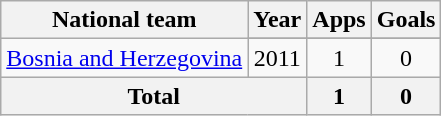<table class="wikitable" style="text-align: center;">
<tr>
<th>National team</th>
<th>Year</th>
<th>Apps</th>
<th>Goals</th>
</tr>
<tr>
<td rowspan="2"><a href='#'>Bosnia and Herzegovina</a></td>
</tr>
<tr>
<td>2011</td>
<td>1</td>
<td>0</td>
</tr>
<tr>
<th colspan="2">Total</th>
<th>1</th>
<th>0</th>
</tr>
</table>
